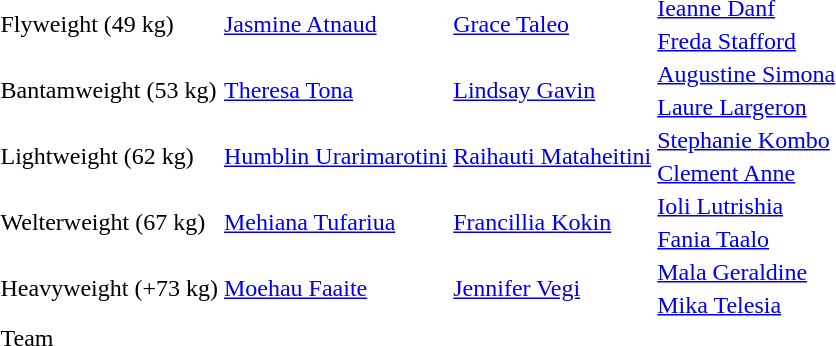<table>
<tr>
<td rowspan=2>Flyweight (49 kg)</td>
<td rowspan=2><a href='#'>Jasmine Atnaud</a><br></td>
<td rowspan=2><a href='#'>Grace Taleo</a><br></td>
<td><a href='#'>Ieanne Danf</a><br></td>
</tr>
<tr>
<td><a href='#'>Freda Stafford</a><br></td>
</tr>
<tr>
<td rowspan=2>Bantamweight (53 kg)</td>
<td rowspan=2><a href='#'>Theresa Tona</a><br></td>
<td rowspan=2><a href='#'>Lindsay Gavin</a><br></td>
<td><a href='#'>Augustine Simona</a><br></td>
</tr>
<tr>
<td><a href='#'>Laure Largeron</a><br></td>
</tr>
<tr>
<td rowspan=2>Lightweight (62 kg)</td>
<td rowspan=2><a href='#'>Humblin Urarimarotini</a><br></td>
<td rowspan=2><a href='#'>Raihauti Mataheitini</a><br></td>
<td><a href='#'>Stephanie Kombo</a><br></td>
</tr>
<tr>
<td><a href='#'>Clement Anne</a><br></td>
</tr>
<tr>
<td rowspan=2>Welterweight (67 kg)</td>
<td rowspan=2><a href='#'>Mehiana Tufariua</a><br></td>
<td rowspan=2><a href='#'>Francillia Kokin</a><br></td>
<td><a href='#'>Ioli Lutrishia</a><br></td>
</tr>
<tr>
<td><a href='#'>Fania Taalo</a><br></td>
</tr>
<tr>
<td rowspan=2>Heavyweight (+73 kg)</td>
<td rowspan=2><a href='#'>Moehau Faaite</a><br></td>
<td rowspan=2><a href='#'>Jennifer Vegi</a><br></td>
<td><a href='#'>Mala Geraldine</a><br></td>
</tr>
<tr>
<td><a href='#'>Mika Telesia</a><br></td>
</tr>
<tr>
<td rowspan=2>Team</td>
<td rowspan=2></td>
<td rowspan=2></td>
<td></td>
</tr>
<tr>
<td></td>
</tr>
</table>
